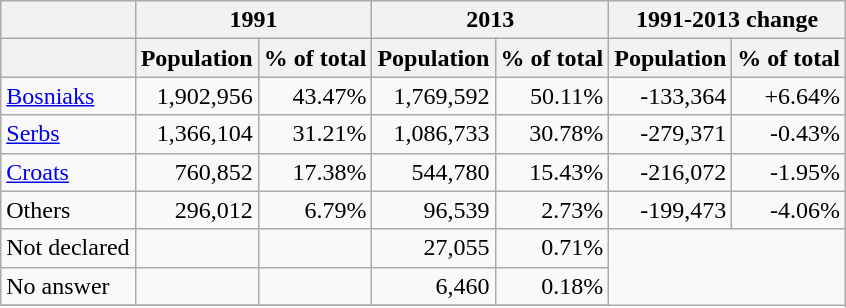<table class="wikitable">
<tr>
<th></th>
<th colspan=2>1991</th>
<th colspan=2>2013</th>
<th colspan=2>1991-2013 change</th>
</tr>
<tr>
<th></th>
<th>Population</th>
<th>% of total</th>
<th>Population</th>
<th>% of total</th>
<th>Population</th>
<th>% of total</th>
</tr>
<tr>
<td><a href='#'>Bosniaks</a></td>
<td align=right>1,902,956</td>
<td align=right>43.47%</td>
<td align=right>1,769,592</td>
<td align=right>50.11%</td>
<td align=right>-133,364</td>
<td align=right>+6.64%</td>
</tr>
<tr>
<td align=left><a href='#'>Serbs</a></td>
<td align=right>1,366,104</td>
<td align=right>31.21%</td>
<td align=right>1,086,733</td>
<td align=right>30.78%</td>
<td align=right>-279,371</td>
<td align=right>-0.43%</td>
</tr>
<tr>
<td align=left><a href='#'>Croats</a></td>
<td align=right>760,852</td>
<td align=right>17.38%</td>
<td align=right>544,780</td>
<td align=right>15.43%</td>
<td align=right>-216,072</td>
<td align=right>-1.95%</td>
</tr>
<tr>
<td align=left>Others</td>
<td align=right>296,012</td>
<td align=right>6.79%</td>
<td align=right>96,539</td>
<td align=right>2.73%</td>
<td align=right>-199,473</td>
<td align=right>-4.06%</td>
</tr>
<tr>
<td align=left>Not declared</td>
<td></td>
<td></td>
<td align=right>27,055</td>
<td align=right>0.71%</td>
</tr>
<tr>
<td align=left>No answer</td>
<td></td>
<td></td>
<td align=right>6,460</td>
<td align=right>0.18%</td>
</tr>
<tr>
</tr>
</table>
